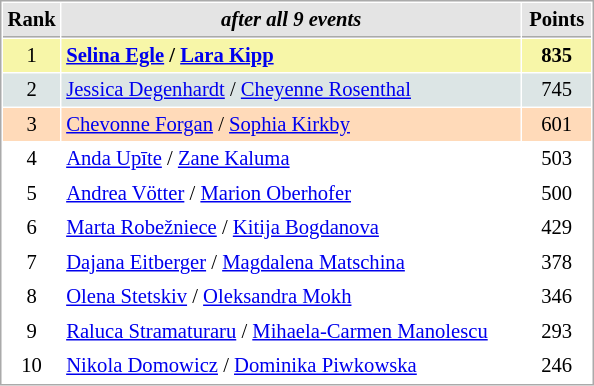<table cellspacing="1" cellpadding="3" style="border:1px solid #AAAAAA;font-size:86%">
<tr style="background-color: #E4E4E4;">
<th style="border-bottom:1px solid #AAAAAA; width: 10px;">Rank</th>
<th style="border-bottom:1px solid #AAAAAA; width: 300px;"><em>after all 9 events</em></th>
<th style="border-bottom:1px solid #AAAAAA; width: 40px;">Points</th>
</tr>
<tr style="background:#f7f6a8;">
<td align=center>1</td>
<td> <strong><a href='#'>Selina Egle</a> / <a href='#'>Lara Kipp</a></strong></td>
<td align=center><strong>835</strong></td>
</tr>
<tr style="background:#dce5e5;">
<td align=center>2</td>
<td> <a href='#'>Jessica Degenhardt</a> / <a href='#'>Cheyenne Rosenthal</a></td>
<td align=center>745</td>
</tr>
<tr style="background:#ffdab9;">
<td align=center>3</td>
<td> <a href='#'>Chevonne Forgan</a> / <a href='#'>Sophia Kirkby</a></td>
<td align=center>601</td>
</tr>
<tr>
<td align=center>4</td>
<td> <a href='#'>Anda Upīte</a> / <a href='#'>Zane Kaluma</a></td>
<td align=center>503</td>
</tr>
<tr>
<td align=center>5</td>
<td> <a href='#'>Andrea Vötter</a> / <a href='#'>Marion Oberhofer</a></td>
<td align=center>500</td>
</tr>
<tr>
<td align=center>6</td>
<td> <a href='#'>Marta Robežniece</a> / <a href='#'>Kitija Bogdanova</a></td>
<td align=center>429</td>
</tr>
<tr>
<td align=center>7</td>
<td> <a href='#'>Dajana Eitberger</a> / <a href='#'>Magdalena Matschina</a></td>
<td align=center>378</td>
</tr>
<tr>
<td align=center>8</td>
<td> <a href='#'>Olena Stetskiv</a> / <a href='#'>Oleksandra Mokh</a></td>
<td align=center>346</td>
</tr>
<tr>
<td align=center>9</td>
<td> <a href='#'>Raluca Stramaturaru</a> / <a href='#'>Mihaela-Carmen Manolescu</a></td>
<td align=center>293</td>
</tr>
<tr>
<td align=center>10</td>
<td> <a href='#'>Nikola Domowicz</a> / <a href='#'>Dominika Piwkowska</a></td>
<td align=center>246</td>
</tr>
</table>
